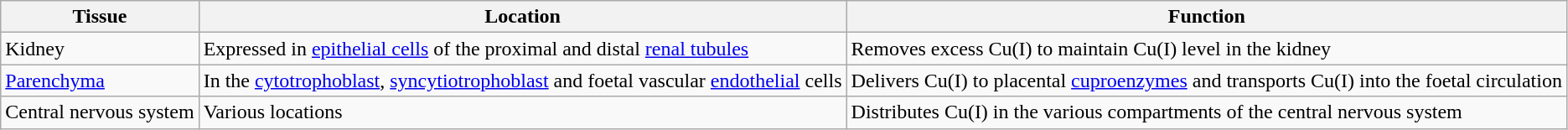<table class="wikitable">
<tr>
<th>Tissue</th>
<th>Location</th>
<th>Function</th>
</tr>
<tr>
<td>Kidney</td>
<td>Expressed in <a href='#'>epithelial cells</a> of the proximal and distal <a href='#'>renal tubules</a></td>
<td>Removes excess Cu(I) to maintain Cu(I) level in the kidney</td>
</tr>
<tr>
<td><a href='#'>Parenchyma</a></td>
<td>In the <a href='#'>cytotrophoblast</a>, <a href='#'>syncytiotrophoblast</a> and foetal vascular <a href='#'>endothelial</a> cells</td>
<td>Delivers Cu(I) to placental <a href='#'>cuproenzymes</a> and transports Cu(I) into the foetal circulation</td>
</tr>
<tr>
<td>Central nervous system</td>
<td>Various locations</td>
<td>Distributes Cu(I) in the various compartments of the central nervous system</td>
</tr>
</table>
